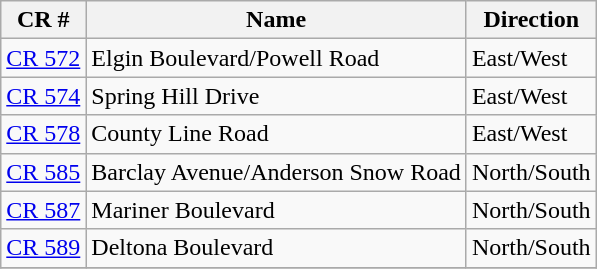<table class="wikitable">
<tr>
<th>CR #</th>
<th>Name</th>
<th>Direction</th>
</tr>
<tr>
<td> <a href='#'>CR 572</a></td>
<td>Elgin Boulevard/Powell Road</td>
<td>East/West</td>
</tr>
<tr>
<td> <a href='#'>CR 574</a></td>
<td>Spring Hill Drive</td>
<td>East/West</td>
</tr>
<tr>
<td> <a href='#'>CR 578</a></td>
<td>County Line Road</td>
<td>East/West</td>
</tr>
<tr>
<td> <a href='#'>CR 585</a></td>
<td>Barclay Avenue/Anderson Snow Road</td>
<td>North/South</td>
</tr>
<tr>
<td> <a href='#'>CR 587</a></td>
<td>Mariner Boulevard</td>
<td>North/South</td>
</tr>
<tr>
<td> <a href='#'>CR 589</a></td>
<td>Deltona Boulevard</td>
<td>North/South</td>
</tr>
<tr>
</tr>
</table>
